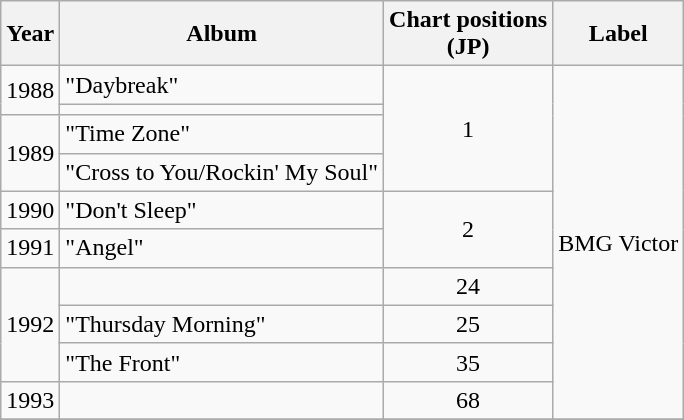<table class="wikitable">
<tr>
<th>Year</th>
<th>Album</th>
<th>Chart positions<br>(JP)</th>
<th>Label</th>
</tr>
<tr>
<td rowspan="2">1988</td>
<td>"Daybreak"</td>
<td rowspan="4"align="center">1</td>
<td rowspan="10">BMG Victor</td>
</tr>
<tr>
<td></td>
</tr>
<tr>
<td rowspan="2">1989</td>
<td>"Time Zone"</td>
</tr>
<tr>
<td>"Cross to You/Rockin' My Soul"</td>
</tr>
<tr>
<td>1990</td>
<td>"Don't Sleep"</td>
<td rowspan="2"align="center">2</td>
</tr>
<tr>
<td>1991</td>
<td>"Angel"</td>
</tr>
<tr>
<td rowspan="3">1992</td>
<td></td>
<td align="center">24</td>
</tr>
<tr>
<td>"Thursday Morning"</td>
<td align="center">25</td>
</tr>
<tr>
<td>"The Front"</td>
<td align="center">35</td>
</tr>
<tr>
<td>1993</td>
<td></td>
<td align="center">68</td>
</tr>
<tr>
</tr>
</table>
